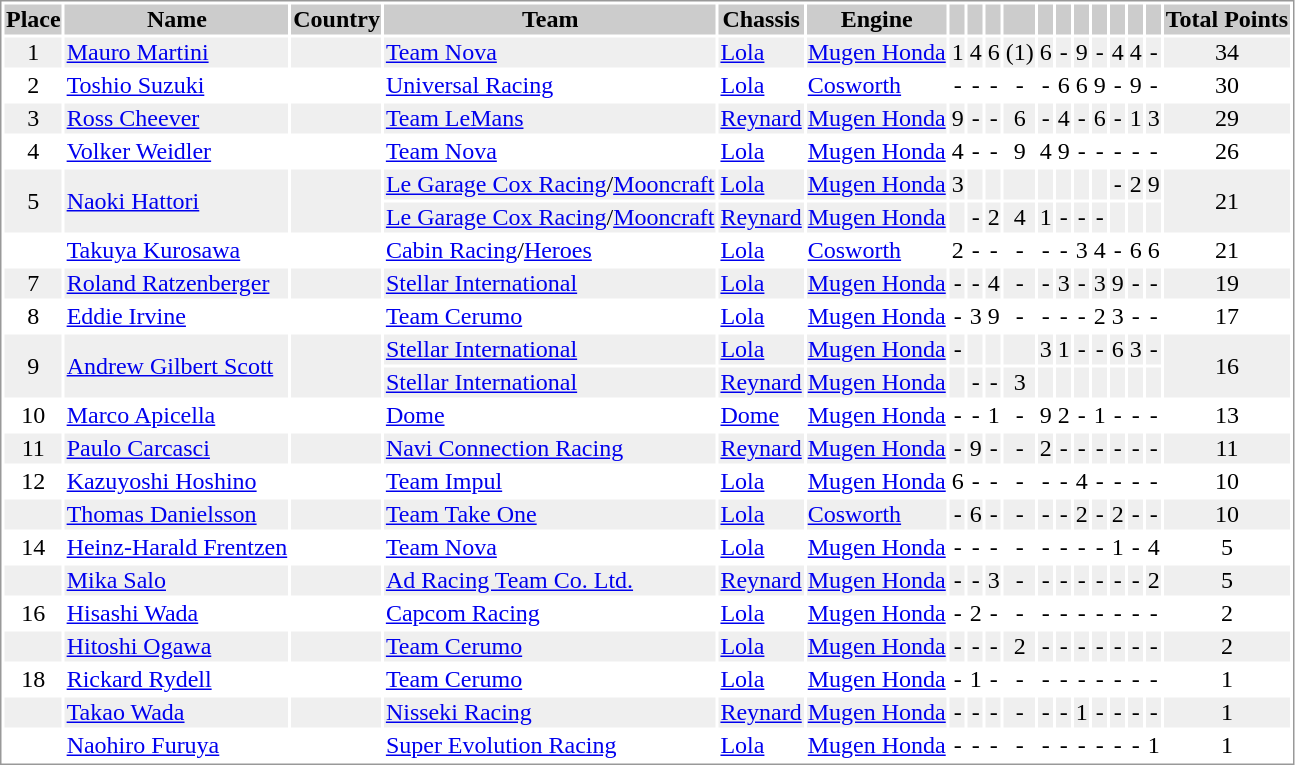<table border="0" style="border: 1px solid #999; background-color:#FFFFFF; text-align:center">
<tr align="center" style="background:#CCCCCC;">
<th>Place</th>
<th>Name</th>
<th>Country</th>
<th>Team</th>
<th>Chassis</th>
<th>Engine</th>
<th></th>
<th></th>
<th></th>
<th></th>
<th></th>
<th></th>
<th></th>
<th></th>
<th></th>
<th></th>
<th></th>
<th>Total Points</th>
</tr>
<tr style="background:#EFEFEF;">
<td>1</td>
<td align="left"><a href='#'>Mauro Martini</a></td>
<td align="left"></td>
<td align="left"><a href='#'>Team Nova</a></td>
<td align="left"><a href='#'>Lola</a></td>
<td align="left"><a href='#'>Mugen Honda</a></td>
<td>1</td>
<td>4</td>
<td>6</td>
<td>(1)</td>
<td>6</td>
<td>-</td>
<td>9</td>
<td>-</td>
<td>4</td>
<td>4</td>
<td>-</td>
<td>34</td>
</tr>
<tr>
<td>2</td>
<td align="left"><a href='#'>Toshio Suzuki</a></td>
<td align="left"></td>
<td align="left"><a href='#'>Universal Racing</a></td>
<td align="left"><a href='#'>Lola</a></td>
<td align="left"><a href='#'>Cosworth</a></td>
<td>-</td>
<td>-</td>
<td>-</td>
<td>-</td>
<td>-</td>
<td>6</td>
<td>6</td>
<td>9</td>
<td>-</td>
<td>9</td>
<td>-</td>
<td>30</td>
</tr>
<tr style="background:#EFEFEF;">
<td>3</td>
<td align="left"><a href='#'>Ross Cheever</a></td>
<td align="left"></td>
<td align="left"><a href='#'>Team LeMans</a></td>
<td align="left"><a href='#'>Reynard</a></td>
<td align="left"><a href='#'>Mugen Honda</a></td>
<td>9</td>
<td>-</td>
<td>-</td>
<td>6</td>
<td>-</td>
<td>4</td>
<td>-</td>
<td>6</td>
<td>-</td>
<td>1</td>
<td>3</td>
<td>29</td>
</tr>
<tr>
<td>4</td>
<td align="left"><a href='#'>Volker Weidler</a></td>
<td align="left"></td>
<td align="left"><a href='#'>Team Nova</a></td>
<td align="left"><a href='#'>Lola</a></td>
<td align="left"><a href='#'>Mugen Honda</a></td>
<td>4</td>
<td>-</td>
<td>-</td>
<td>9</td>
<td>4</td>
<td>9</td>
<td>-</td>
<td>-</td>
<td>-</td>
<td>-</td>
<td>-</td>
<td>26</td>
</tr>
<tr style="background:#EFEFEF;">
<td rowspan=2>5</td>
<td rowspan=2 align="left"><a href='#'>Naoki Hattori</a></td>
<td rowspan=2 align="left"></td>
<td align="left"><a href='#'>Le Garage Cox Racing</a>/<a href='#'>Mooncraft</a></td>
<td align="left"><a href='#'>Lola</a></td>
<td align="left"><a href='#'>Mugen Honda</a></td>
<td>3</td>
<td></td>
<td></td>
<td></td>
<td></td>
<td></td>
<td></td>
<td></td>
<td>-</td>
<td>2</td>
<td>9</td>
<td rowspan=2>21</td>
</tr>
<tr style="background:#EFEFEF;">
<td align="left"><a href='#'>Le Garage Cox Racing</a>/<a href='#'>Mooncraft</a></td>
<td align="left"><a href='#'>Reynard</a></td>
<td align="left"><a href='#'>Mugen Honda</a></td>
<td></td>
<td>-</td>
<td>2</td>
<td>4</td>
<td>1</td>
<td>-</td>
<td>-</td>
<td>-</td>
<td></td>
<td></td>
<td></td>
</tr>
<tr>
<td></td>
<td align="left"><a href='#'>Takuya Kurosawa</a></td>
<td align="left"></td>
<td align="left"><a href='#'>Cabin Racing</a>/<a href='#'>Heroes</a></td>
<td align="left"><a href='#'>Lola</a></td>
<td align="left"><a href='#'>Cosworth</a></td>
<td>2</td>
<td>-</td>
<td>-</td>
<td>-</td>
<td>-</td>
<td>-</td>
<td>3</td>
<td>4</td>
<td>-</td>
<td>6</td>
<td>6</td>
<td>21</td>
</tr>
<tr style="background:#EFEFEF;">
<td>7</td>
<td align="left"><a href='#'>Roland Ratzenberger</a></td>
<td align="left"></td>
<td align="left"><a href='#'>Stellar International</a></td>
<td align="left"><a href='#'>Lola</a></td>
<td align="left"><a href='#'>Mugen Honda</a></td>
<td>-</td>
<td>-</td>
<td>4</td>
<td>-</td>
<td>-</td>
<td>3</td>
<td>-</td>
<td>3</td>
<td>9</td>
<td>-</td>
<td>-</td>
<td>19</td>
</tr>
<tr>
<td>8</td>
<td align="left"><a href='#'>Eddie Irvine</a></td>
<td align="left"></td>
<td align="left"><a href='#'>Team Cerumo</a></td>
<td align="left"><a href='#'>Lola</a></td>
<td align="left"><a href='#'>Mugen Honda</a></td>
<td>-</td>
<td>3</td>
<td>9</td>
<td>-</td>
<td>-</td>
<td>-</td>
<td>-</td>
<td>2</td>
<td>3</td>
<td>-</td>
<td>-</td>
<td>17</td>
</tr>
<tr style="background:#EFEFEF;">
<td rowspan=2>9</td>
<td rowspan=2 align="left"><a href='#'>Andrew Gilbert Scott</a></td>
<td rowspan=2 align="left"></td>
<td align="left"><a href='#'>Stellar International</a></td>
<td align="left"><a href='#'>Lola</a></td>
<td align="left"><a href='#'>Mugen Honda</a></td>
<td>-</td>
<td></td>
<td></td>
<td></td>
<td>3</td>
<td>1</td>
<td>-</td>
<td>-</td>
<td>6</td>
<td>3</td>
<td>-</td>
<td rowspan=2>16</td>
</tr>
<tr style="background:#EFEFEF;">
<td align="left"><a href='#'>Stellar International</a></td>
<td align="left"><a href='#'>Reynard</a></td>
<td align="left"><a href='#'>Mugen Honda</a></td>
<td></td>
<td>-</td>
<td>-</td>
<td>3</td>
<td></td>
<td></td>
<td></td>
<td></td>
<td></td>
<td></td>
<td></td>
</tr>
<tr>
<td>10</td>
<td align="left"><a href='#'>Marco Apicella</a></td>
<td align="left"></td>
<td align="left"><a href='#'>Dome</a></td>
<td align="left"><a href='#'>Dome</a></td>
<td align="left"><a href='#'>Mugen Honda</a></td>
<td>-</td>
<td>-</td>
<td>1</td>
<td>-</td>
<td>9</td>
<td>2</td>
<td>-</td>
<td>1</td>
<td>-</td>
<td>-</td>
<td>-</td>
<td>13</td>
</tr>
<tr style="background:#EFEFEF;">
<td>11</td>
<td align="left"><a href='#'>Paulo Carcasci</a></td>
<td align="left"></td>
<td align="left"><a href='#'>Navi Connection Racing</a></td>
<td align="left"><a href='#'>Reynard</a></td>
<td align="left"><a href='#'>Mugen Honda</a></td>
<td>-</td>
<td>9</td>
<td>-</td>
<td>-</td>
<td>2</td>
<td>-</td>
<td>-</td>
<td>-</td>
<td>-</td>
<td>-</td>
<td>-</td>
<td>11</td>
</tr>
<tr>
<td>12</td>
<td align="left"><a href='#'>Kazuyoshi Hoshino</a></td>
<td align="left"></td>
<td align="left"><a href='#'>Team Impul</a></td>
<td align="left"><a href='#'>Lola</a></td>
<td align="left"><a href='#'>Mugen Honda</a></td>
<td>6</td>
<td>-</td>
<td>-</td>
<td>-</td>
<td>-</td>
<td>-</td>
<td>4</td>
<td>-</td>
<td>-</td>
<td>-</td>
<td>-</td>
<td>10</td>
</tr>
<tr style="background:#EFEFEF;">
<td></td>
<td align="left"><a href='#'>Thomas Danielsson</a></td>
<td align="left"></td>
<td align="left"><a href='#'>Team Take One</a></td>
<td align="left"><a href='#'>Lola</a></td>
<td align="left"><a href='#'>Cosworth</a></td>
<td>-</td>
<td>6</td>
<td>-</td>
<td>-</td>
<td>-</td>
<td>-</td>
<td>2</td>
<td>-</td>
<td>2</td>
<td>-</td>
<td>-</td>
<td>10</td>
</tr>
<tr>
<td>14</td>
<td align="left"><a href='#'>Heinz-Harald Frentzen</a></td>
<td align="left"></td>
<td align="left"><a href='#'>Team Nova</a></td>
<td align="left"><a href='#'>Lola</a></td>
<td align="left"><a href='#'>Mugen Honda</a></td>
<td>-</td>
<td>-</td>
<td>-</td>
<td>-</td>
<td>-</td>
<td>-</td>
<td>-</td>
<td>-</td>
<td>1</td>
<td>-</td>
<td>4</td>
<td>5</td>
</tr>
<tr style="background:#EFEFEF;">
<td></td>
<td align="left"><a href='#'>Mika Salo</a></td>
<td align="left"></td>
<td align="left"><a href='#'>Ad Racing Team Co. Ltd.</a></td>
<td align="left"><a href='#'>Reynard</a></td>
<td align="left"><a href='#'>Mugen Honda</a></td>
<td>-</td>
<td>-</td>
<td>3</td>
<td>-</td>
<td>-</td>
<td>-</td>
<td>-</td>
<td>-</td>
<td>-</td>
<td>-</td>
<td>2</td>
<td>5</td>
</tr>
<tr>
<td>16</td>
<td align="left"><a href='#'>Hisashi Wada</a></td>
<td align="left"></td>
<td align="left"><a href='#'>Capcom Racing</a></td>
<td align="left"><a href='#'>Lola</a></td>
<td align="left"><a href='#'>Mugen Honda</a></td>
<td>-</td>
<td>2</td>
<td>-</td>
<td>-</td>
<td>-</td>
<td>-</td>
<td>-</td>
<td>-</td>
<td>-</td>
<td>-</td>
<td>-</td>
<td>2</td>
</tr>
<tr style="background:#EFEFEF;">
<td></td>
<td align="left"><a href='#'>Hitoshi Ogawa</a></td>
<td align="left"></td>
<td align="left"><a href='#'>Team Cerumo</a></td>
<td align="left"><a href='#'>Lola</a></td>
<td align="left"><a href='#'>Mugen Honda</a></td>
<td>-</td>
<td>-</td>
<td>-</td>
<td>2</td>
<td>-</td>
<td>-</td>
<td>-</td>
<td>-</td>
<td>-</td>
<td>-</td>
<td>-</td>
<td>2</td>
</tr>
<tr>
<td>18</td>
<td align="left"><a href='#'>Rickard Rydell</a></td>
<td align="left"></td>
<td align="left"><a href='#'>Team Cerumo</a></td>
<td align="left"><a href='#'>Lola</a></td>
<td align="left"><a href='#'>Mugen Honda</a></td>
<td>-</td>
<td>1</td>
<td>-</td>
<td>-</td>
<td>-</td>
<td>-</td>
<td>-</td>
<td>-</td>
<td>-</td>
<td>-</td>
<td>-</td>
<td>1</td>
</tr>
<tr style="background:#EFEFEF;">
<td></td>
<td align="left"><a href='#'>Takao Wada</a></td>
<td align="left"></td>
<td align="left"><a href='#'>Nisseki Racing</a></td>
<td align="left"><a href='#'>Reynard</a></td>
<td align="left"><a href='#'>Mugen Honda</a></td>
<td>-</td>
<td>-</td>
<td>-</td>
<td>-</td>
<td>-</td>
<td>-</td>
<td>1</td>
<td>-</td>
<td>-</td>
<td>-</td>
<td>-</td>
<td>1</td>
</tr>
<tr>
<td></td>
<td align="left"><a href='#'>Naohiro Furuya</a></td>
<td align="left"></td>
<td align="left"><a href='#'>Super Evolution Racing</a></td>
<td align="left"><a href='#'>Lola</a></td>
<td align="left"><a href='#'>Mugen Honda</a></td>
<td>-</td>
<td>-</td>
<td>-</td>
<td>-</td>
<td>-</td>
<td>-</td>
<td>-</td>
<td>-</td>
<td>-</td>
<td>-</td>
<td>1</td>
<td>1</td>
</tr>
</table>
